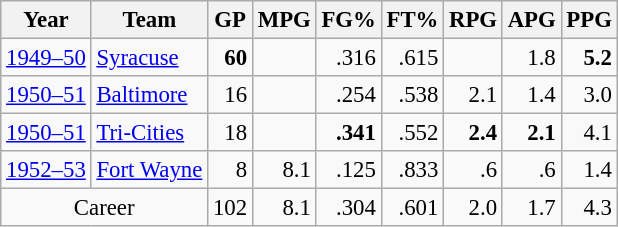<table class="wikitable sortable" style="font-size:95%; text-align:right;">
<tr>
<th>Year</th>
<th>Team</th>
<th>GP</th>
<th>MPG</th>
<th>FG%</th>
<th>FT%</th>
<th>RPG</th>
<th>APG</th>
<th>PPG</th>
</tr>
<tr>
<td style="text-align:left;"><a href='#'>1949–50</a></td>
<td style="text-align:left;"><a href='#'>Syracuse</a></td>
<td><strong>60</strong></td>
<td></td>
<td>.316</td>
<td>.615</td>
<td></td>
<td>1.8</td>
<td><strong>5.2</strong></td>
</tr>
<tr>
<td style="text-align:left;"><a href='#'>1950–51</a></td>
<td style="text-align:left;"><a href='#'>Baltimore</a></td>
<td>16</td>
<td></td>
<td>.254</td>
<td>.538</td>
<td>2.1</td>
<td>1.4</td>
<td>3.0</td>
</tr>
<tr>
<td style="text-align:left;"><a href='#'>1950–51</a></td>
<td style="text-align:left;"><a href='#'>Tri-Cities</a></td>
<td>18</td>
<td></td>
<td><strong>.341</strong></td>
<td>.552</td>
<td><strong>2.4</strong></td>
<td><strong>2.1</strong></td>
<td>4.1</td>
</tr>
<tr>
<td style="text-align:left;"><a href='#'>1952–53</a></td>
<td style="text-align:left;"><a href='#'>Fort Wayne</a></td>
<td>8</td>
<td>8.1</td>
<td>.125</td>
<td>.833</td>
<td>.6</td>
<td>.6</td>
<td>1.4</td>
</tr>
<tr class="sortbottom">
<td style="text-align:center;" colspan="2">Career</td>
<td>102</td>
<td>8.1</td>
<td>.304</td>
<td>.601</td>
<td>2.0</td>
<td>1.7</td>
<td>4.3</td>
</tr>
</table>
